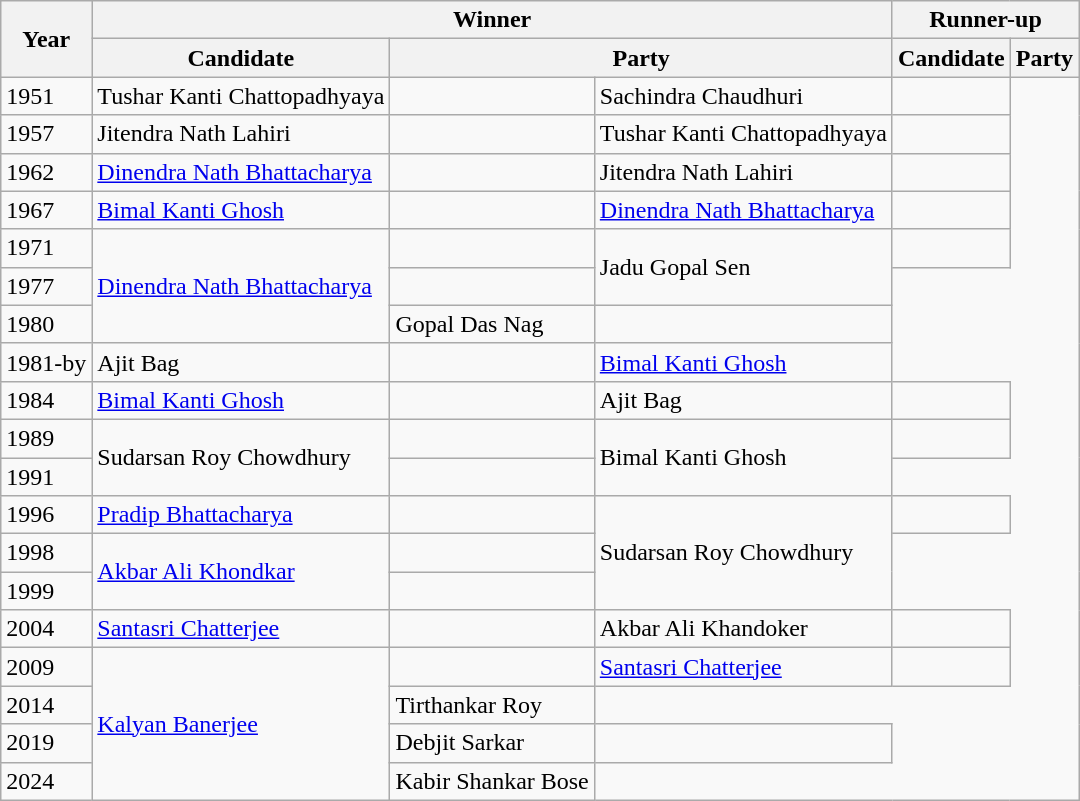<table class="wikitable sortable">
<tr>
<th rowspan=2>Year</th>
<th colspan=3>Winner</th>
<th colspan=3>Runner-up</th>
</tr>
<tr>
<th>Candidate</th>
<th colspan=2>Party</th>
<th>Candidate</th>
<th colspan=2>Party</th>
</tr>
<tr>
<td>1951</td>
<td>Tushar Kanti Chattopadhyaya</td>
<td></td>
<td>Sachindra Chaudhuri</td>
<td></td>
</tr>
<tr>
<td>1957</td>
<td>Jitendra Nath Lahiri</td>
<td></td>
<td>Tushar Kanti Chattopadhyaya</td>
<td></td>
</tr>
<tr>
<td>1962</td>
<td><a href='#'>Dinendra Nath Bhattacharya</a></td>
<td></td>
<td>Jitendra Nath Lahiri</td>
<td></td>
</tr>
<tr>
<td>1967</td>
<td><a href='#'>Bimal Kanti Ghosh</a></td>
<td></td>
<td><a href='#'>Dinendra Nath Bhattacharya</a></td>
<td></td>
</tr>
<tr>
<td>1971</td>
<td rowspan=3><a href='#'>Dinendra Nath Bhattacharya</a></td>
<td></td>
<td rowspan=2>Jadu Gopal Sen</td>
<td></td>
</tr>
<tr>
<td>1977</td>
</tr>
<tr>
<td>1980</td>
<td>Gopal Das Nag</td>
<td></td>
</tr>
<tr>
<td>1981-by</td>
<td>Ajit Bag</td>
<td></td>
<td><a href='#'>Bimal Kanti Ghosh</a></td>
</tr>
<tr>
<td>1984</td>
<td><a href='#'>Bimal Kanti Ghosh</a></td>
<td></td>
<td>Ajit Bag</td>
<td></td>
</tr>
<tr>
<td>1989</td>
<td rowspan=2>Sudarsan Roy Chowdhury</td>
<td></td>
<td rowspan=2>Bimal Kanti Ghosh</td>
<td></td>
</tr>
<tr>
<td>1991</td>
</tr>
<tr>
<td>1996</td>
<td><a href='#'>Pradip Bhattacharya</a></td>
<td></td>
<td rowspan=3>Sudarsan Roy Chowdhury</td>
<td></td>
</tr>
<tr>
<td>1998</td>
<td rowspan=2><a href='#'>Akbar Ali Khondkar</a></td>
<td></td>
</tr>
<tr>
<td>1999</td>
</tr>
<tr>
<td>2004</td>
<td><a href='#'>Santasri Chatterjee</a></td>
<td></td>
<td>Akbar Ali Khandoker</td>
<td></td>
</tr>
<tr>
<td>2009</td>
<td rowspan="4"><a href='#'>Kalyan Banerjee</a></td>
<td></td>
<td><a href='#'>Santasri Chatterjee</a></td>
<td></td>
</tr>
<tr>
<td>2014</td>
<td>Tirthankar Roy</td>
</tr>
<tr>
<td>2019</td>
<td>Debjit Sarkar</td>
<td></td>
</tr>
<tr>
<td>2024</td>
<td>Kabir Shankar Bose</td>
</tr>
</table>
